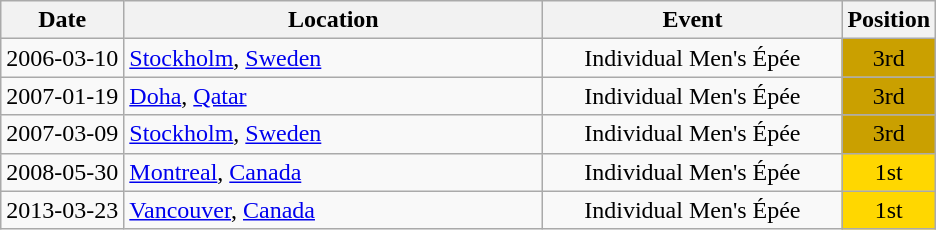<table class="wikitable" style="text-align:center;">
<tr>
<th>Date</th>
<th style="width:17em">Location</th>
<th style="width:12em">Event</th>
<th>Position</th>
</tr>
<tr>
<td>2006-03-10</td>
<td rowspan="1" align="left"> <a href='#'>Stockholm</a>, <a href='#'>Sweden</a></td>
<td>Individual Men's Épée</td>
<td bgcolor="caramel">3rd</td>
</tr>
<tr>
<td>2007-01-19</td>
<td rowspan="1" align="left"> <a href='#'>Doha</a>, <a href='#'>Qatar</a></td>
<td>Individual Men's Épée</td>
<td bgcolor="caramel">3rd</td>
</tr>
<tr>
<td>2007-03-09</td>
<td rowspan="1" align="left"> <a href='#'>Stockholm</a>, <a href='#'>Sweden</a></td>
<td>Individual Men's Épée</td>
<td bgcolor="caramel">3rd</td>
</tr>
<tr>
<td>2008-05-30</td>
<td rowspan="1" align="left"> <a href='#'>Montreal</a>, <a href='#'>Canada</a></td>
<td>Individual Men's Épée</td>
<td bgcolor="gold">1st</td>
</tr>
<tr>
<td>2013-03-23</td>
<td rowspan="1" align="left"> <a href='#'>Vancouver</a>, <a href='#'>Canada</a></td>
<td>Individual Men's Épée</td>
<td bgcolor="gold">1st</td>
</tr>
</table>
